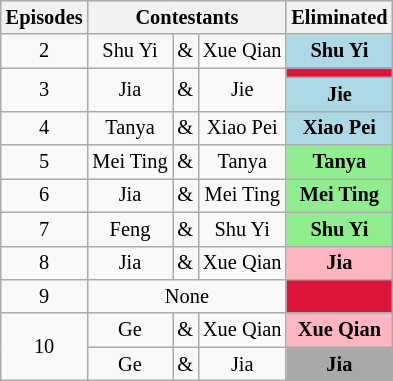<table class="wikitable" style="text-align:center; font-size:85%;">
<tr>
<th>Episodes</th>
<th colspan="3">Contestants</th>
<th>Eliminated</th>
</tr>
<tr>
<td>2</td>
<td>Shu Yi</td>
<td>&</td>
<td>Xue Qian</td>
<td style="background:lightblue;"><strong>Shu Yi</strong></td>
</tr>
<tr>
<td rowspan="2">3</td>
<td rowspan="2">Jia</td>
<td rowspan="2">&</td>
<td rowspan="2">Jie</td>
<td style="background:crimson;"><strong></strong></td>
</tr>
<tr>
<td style="background:lightblue;"><strong>Jie</strong></td>
</tr>
<tr>
<td>4</td>
<td>Tanya</td>
<td>&</td>
<td>Xiao Pei</td>
<td style="background:lightblue;"><strong>Xiao Pei</strong></td>
</tr>
<tr>
<td>5</td>
<td>Mei Ting</td>
<td>&</td>
<td>Tanya</td>
<td style="background:lightgreen;"><strong>Tanya</strong></td>
</tr>
<tr>
<td>6</td>
<td>Jia</td>
<td>&</td>
<td>Mei Ting</td>
<td style="background:lightgreen;"><strong>Mei Ting</strong></td>
</tr>
<tr>
<td>7</td>
<td>Feng</td>
<td>&</td>
<td>Shu Yi</td>
<td style="background:lightgreen;"><strong>Shu Yi</strong></td>
</tr>
<tr>
<td>8</td>
<td>Jia</td>
<td>&</td>
<td>Xue Qian</td>
<td style="background:lightpink;"><strong>Jia</strong></td>
</tr>
<tr>
<td>9</td>
<td colspan="3">None</td>
<td style="background:crimson;"><strong></strong></td>
</tr>
<tr>
<td rowspan="2">10</td>
<td>Ge</td>
<td>&</td>
<td>Xue Qian</td>
<td style="background:lightpink;"><strong>Xue Qian</strong></td>
</tr>
<tr>
<td>Ge</td>
<td>&</td>
<td>Jia</td>
<td style="background:darkgrey;"><strong>Jia</strong></td>
</tr>
</table>
